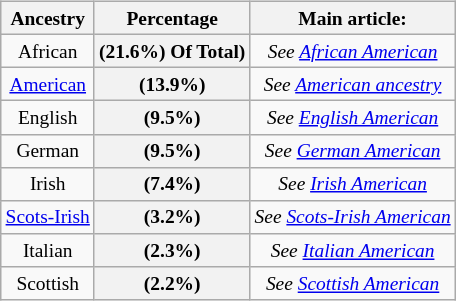<table class="wikitable" style="float:right; clear:right; margin-right:0; margin-left:1em; font-size:81%; text-align:center">
<tr bgcolor="#EFEFEF">
<th>Ancestry</th>
<th>Percentage</th>
<th>Main article:</th>
</tr>
<tr>
<td>African</td>
<th>(21.6%) Of Total)</th>
<td><em>See <a href='#'>African American</a></em></td>
</tr>
<tr>
<td><a href='#'>American</a></td>
<th>(13.9%)</th>
<td><em>See <a href='#'>American ancestry</a></em></td>
</tr>
<tr>
<td>English</td>
<th>(9.5%)</th>
<td><em>See <a href='#'>English American</a></em></td>
</tr>
<tr>
<td>German</td>
<th>(9.5%)</th>
<td><em>See <a href='#'>German American</a></em></td>
</tr>
<tr>
<td>Irish</td>
<th>(7.4%)</th>
<td><em>See <a href='#'>Irish American</a></em></td>
</tr>
<tr>
<td><a href='#'>Scots-Irish</a></td>
<th>(3.2%)</th>
<td><em>See <a href='#'>Scots-Irish American</a></em></td>
</tr>
<tr>
<td>Italian</td>
<th>(2.3%)</th>
<td><em>See <a href='#'>Italian American</a></em></td>
</tr>
<tr>
<td>Scottish</td>
<th>(2.2%)</th>
<td><em>See <a href='#'>Scottish American</a></em></td>
</tr>
</table>
